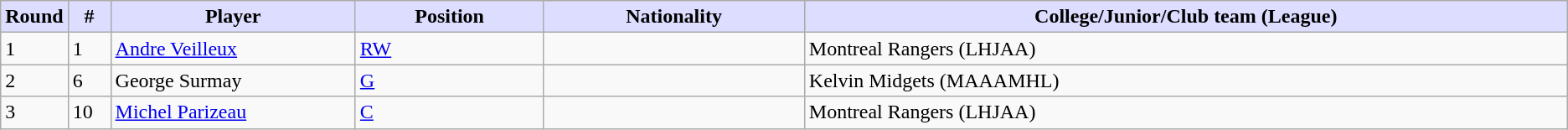<table class="wikitable">
<tr>
<th style="background:#ddf; width:2.00%;">Round</th>
<th style="background:#ddf; width:2.75%;">#</th>
<th style="background:#ddf; width:16.0%;">Player</th>
<th style="background:#ddf; width:12.25%;">Position</th>
<th style="background:#ddf; width:17.0%;">Nationality</th>
<th style="background:#ddf; width:100.0%;">College/Junior/Club team (League)</th>
</tr>
<tr>
<td>1</td>
<td>1</td>
<td><a href='#'>Andre Veilleux</a></td>
<td><a href='#'>RW</a></td>
<td></td>
<td>Montreal Rangers (LHJAA)</td>
</tr>
<tr>
<td>2</td>
<td>6</td>
<td>George Surmay</td>
<td><a href='#'>G</a></td>
<td></td>
<td>Kelvin Midgets (MAAAMHL)</td>
</tr>
<tr>
<td>3</td>
<td>10</td>
<td><a href='#'>Michel Parizeau</a></td>
<td><a href='#'>C</a></td>
<td></td>
<td>Montreal Rangers (LHJAA)</td>
</tr>
</table>
